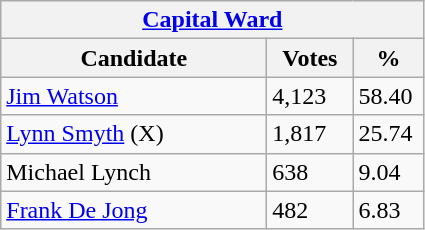<table class="wikitable">
<tr>
<th colspan="3"><a href='#'>Capital Ward</a></th>
</tr>
<tr>
<th style="width: 170px">Candidate</th>
<th style="width: 50px">Votes</th>
<th style="width: 40px">%</th>
</tr>
<tr>
<td><a href='#'>Jim Watson</a></td>
<td>4,123</td>
<td>58.40</td>
</tr>
<tr>
<td><a href='#'>Lynn Smyth</a> (X)</td>
<td>1,817</td>
<td>25.74</td>
</tr>
<tr>
<td>Michael Lynch</td>
<td>638</td>
<td>9.04</td>
</tr>
<tr>
<td><a href='#'>Frank De Jong</a></td>
<td>482</td>
<td>6.83</td>
</tr>
</table>
